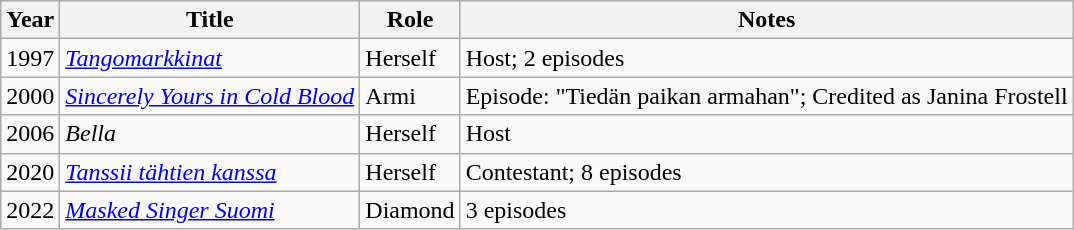<table class="wikitable">
<tr>
<th>Year</th>
<th>Title</th>
<th>Role</th>
<th>Notes</th>
</tr>
<tr>
<td>1997</td>
<td><em><a href='#'>Tangomarkkinat</a></em></td>
<td>Herself</td>
<td>Host; 2 episodes</td>
</tr>
<tr>
<td>2000</td>
<td><em><a href='#'>Sincerely Yours in Cold Blood</a></em></td>
<td>Armi</td>
<td>Episode: "Tiedän paikan armahan"; Credited as Janina Frostell</td>
</tr>
<tr>
<td>2006</td>
<td><em>Bella</em></td>
<td>Herself</td>
<td>Host</td>
</tr>
<tr>
<td>2020</td>
<td><em><a href='#'>Tanssii tähtien kanssa</a></em></td>
<td>Herself</td>
<td>Contestant; 8 episodes</td>
</tr>
<tr>
<td>2022</td>
<td><em><a href='#'>Masked Singer Suomi</a></em></td>
<td>Diamond</td>
<td>3 episodes</td>
</tr>
</table>
